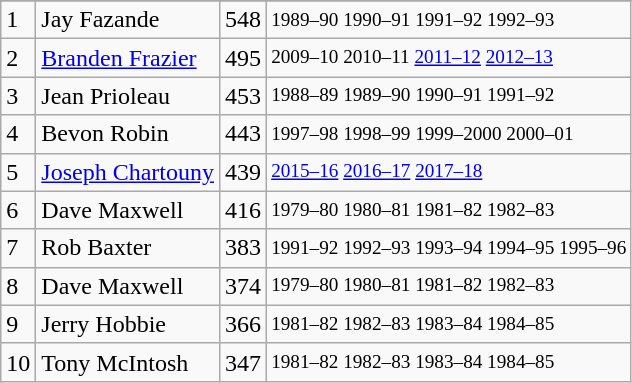<table class="wikitable">
<tr>
</tr>
<tr>
<td>1</td>
<td>Jay Fazande</td>
<td>548</td>
<td style="font-size:80%;">1989–90 1990–91 1991–92 1992–93</td>
</tr>
<tr>
<td>2</td>
<td><a href='#'>Branden Frazier</a></td>
<td>495</td>
<td style="font-size:80%;">2009–10 2010–11 <a href='#'>2011–12</a> <a href='#'>2012–13</a></td>
</tr>
<tr>
<td>3</td>
<td>Jean Prioleau</td>
<td>453</td>
<td style="font-size:80%;">1988–89 1989–90 1990–91 1991–92</td>
</tr>
<tr>
<td>4</td>
<td>Bevon Robin</td>
<td>443</td>
<td style="font-size:80%;">1997–98 1998–99 1999–2000 2000–01</td>
</tr>
<tr>
<td>5</td>
<td><a href='#'>Joseph Chartouny</a></td>
<td>439</td>
<td style="font-size:80%;"><a href='#'>2015–16</a> <a href='#'>2016–17</a> <a href='#'>2017–18</a></td>
</tr>
<tr>
<td>6</td>
<td>Dave Maxwell</td>
<td>416</td>
<td style="font-size:80%;">1979–80 1980–81 1981–82 1982–83</td>
</tr>
<tr>
<td>7</td>
<td>Rob Baxter</td>
<td>383</td>
<td style="font-size:80%;">1991–92 1992–93 1993–94 1994–95 1995–96</td>
</tr>
<tr>
<td>8</td>
<td>Dave Maxwell</td>
<td>374</td>
<td style="font-size:80%;">1979–80 1980–81 1981–82 1982–83</td>
</tr>
<tr>
<td>9</td>
<td>Jerry Hobbie</td>
<td>366</td>
<td style="font-size:80%;">1981–82 1982–83 1983–84 1984–85</td>
</tr>
<tr>
<td>10</td>
<td>Tony McIntosh</td>
<td>347</td>
<td style="font-size:80%;">1981–82 1982–83 1983–84 1984–85</td>
</tr>
</table>
